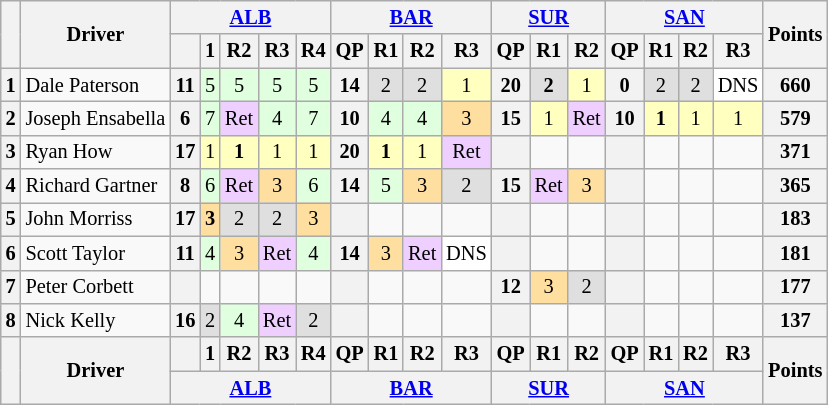<table class="wikitable" style="font-size:85%; text-align:center;">
<tr>
<th rowspan=2></th>
<th rowspan=2>Driver</th>
<th colspan=5><a href='#'>ALB</a><br></th>
<th colspan=4><a href='#'>BAR</a><br></th>
<th colspan=3><a href='#'>SUR</a><br></th>
<th colspan=4><a href='#'>SAN</a><br></th>
<th rowspan=2>Points</th>
</tr>
<tr>
<th></th>
<th>1</th>
<th>R2</th>
<th>R3</th>
<th>R4</th>
<th>QP</th>
<th>R1</th>
<th>R2</th>
<th>R3</th>
<th>QP</th>
<th>R1</th>
<th>R2</th>
<th>QP</th>
<th>R1</th>
<th>R2</th>
<th>R3</th>
</tr>
<tr>
<th>1</th>
<td align=left> Dale Paterson</td>
<th>11</th>
<td style="background:#dfffdf;">5</td>
<td style="background:#dfffdf;">5</td>
<td style="background:#dfffdf;">5</td>
<td style="background:#dfffdf;">5</td>
<th>14</th>
<td style="background:#dfdfdf;">2</td>
<td style="background:#dfdfdf;">2</td>
<td style="background:#ffffbf;">1</td>
<th>20</th>
<td style="background:#dfdfdf;"><strong>2</strong></td>
<td style="background:#ffffbf;">1</td>
<th>0</th>
<td style="background:#dfdfdf;">2</td>
<td style="background:#dfdfdf;">2</td>
<td style="background:#ffffff;">DNS</td>
<th>660</th>
</tr>
<tr>
<th>2</th>
<td align=left> Joseph Ensabella</td>
<th>6</th>
<td style="background:#dfffdf;">7</td>
<td style="background:#efcfff;">Ret</td>
<td style="background:#dfffdf;">4</td>
<td style="background:#dfffdf;">7</td>
<th>10</th>
<td style="background:#dfffdf;">4</td>
<td style="background:#dfffdf;">4</td>
<td style="background:#ffdf9f;">3</td>
<th>15</th>
<td style="background:#ffffbf;">1</td>
<td style="background:#efcfff;">Ret</td>
<th>10</th>
<td style="background:#ffffbf;"><strong>1</strong></td>
<td style="background:#ffffbf;">1</td>
<td style="background:#ffffbf;">1</td>
<th>579</th>
</tr>
<tr>
<th>3</th>
<td align=left> Ryan How</td>
<th>17</th>
<td style="background:#ffffbf;">1</td>
<td style="background:#ffffbf;"><strong>1</strong></td>
<td style="background:#ffffbf;">1</td>
<td style="background:#ffffbf;">1</td>
<th>20</th>
<td style="background:#ffffbf;"><strong>1</strong></td>
<td style="background:#ffffbf;">1</td>
<td style="background:#efcfff;">Ret</td>
<th></th>
<td></td>
<td></td>
<th></th>
<td></td>
<td></td>
<td></td>
<th>371</th>
</tr>
<tr>
<th>4</th>
<td align=left> Richard Gartner</td>
<th>8</th>
<td style="background:#dfffdf;">6</td>
<td style="background:#efcfff;">Ret</td>
<td style="background:#ffdf9f;">3</td>
<td style="background:#dfffdf;">6</td>
<th>14</th>
<td style="background:#dfffdf;">5</td>
<td style="background:#ffdf9f;">3</td>
<td style="background:#dfdfdf;">2</td>
<th>15</th>
<td style="background:#efcfff;">Ret</td>
<td style="background:#ffdf9f;">3</td>
<th></th>
<td></td>
<td></td>
<td></td>
<th>365</th>
</tr>
<tr>
<th>5</th>
<td align=left> John Morriss</td>
<th>17</th>
<td style="background:#ffdf9f;"><strong>3</strong></td>
<td style="background:#dfdfdf;">2</td>
<td style="background:#dfdfdf;">2</td>
<td style="background:#ffdf9f;">3</td>
<th></th>
<td></td>
<td></td>
<td></td>
<th></th>
<td></td>
<td></td>
<th></th>
<td></td>
<td></td>
<td></td>
<th>183</th>
</tr>
<tr>
<th>6</th>
<td align=left> Scott Taylor</td>
<th>11</th>
<td style="background:#dfffdf;">4</td>
<td style="background:#ffdf9f;">3</td>
<td style="background:#efcfff;">Ret</td>
<td style="background:#dfffdf;">4</td>
<th>14</th>
<td style="background:#ffdf9f;">3</td>
<td style="background:#efcfff;">Ret</td>
<td style="background:#ffffff;">DNS</td>
<th></th>
<td></td>
<td></td>
<th></th>
<td></td>
<td></td>
<td></td>
<th>181</th>
</tr>
<tr>
<th>7</th>
<td align=left> Peter Corbett</td>
<th></th>
<td></td>
<td></td>
<td></td>
<td></td>
<th></th>
<td></td>
<td></td>
<td></td>
<th>12</th>
<td style="background:#ffdf9f;">3</td>
<td style="background:#dfdfdf;">2</td>
<th></th>
<td></td>
<td></td>
<td></td>
<th>177</th>
</tr>
<tr>
<th>8</th>
<td align=left> Nick Kelly</td>
<th>16</th>
<td style="background:#dfdfdf;">2</td>
<td style="background:#dfffdf;">4</td>
<td style="background:#efcfff;">Ret</td>
<td style="background:#dfdfdf;">2</td>
<th></th>
<td></td>
<td></td>
<td></td>
<th></th>
<td></td>
<td></td>
<th></th>
<td></td>
<td></td>
<td></td>
<th>137</th>
</tr>
<tr>
<th rowspan=2></th>
<th rowspan=2>Driver</th>
<th></th>
<th>1</th>
<th>R2</th>
<th>R3</th>
<th>R4</th>
<th>QP</th>
<th>R1</th>
<th>R2</th>
<th>R3</th>
<th>QP</th>
<th>R1</th>
<th>R2</th>
<th>QP</th>
<th>R1</th>
<th>R2</th>
<th>R3</th>
<th rowspan=2>Points</th>
</tr>
<tr>
<th colspan=5><a href='#'>ALB</a><br></th>
<th colspan=4><a href='#'>BAR</a><br></th>
<th colspan=3><a href='#'>SUR</a><br></th>
<th colspan=4><a href='#'>SAN</a><br></th>
</tr>
</table>
